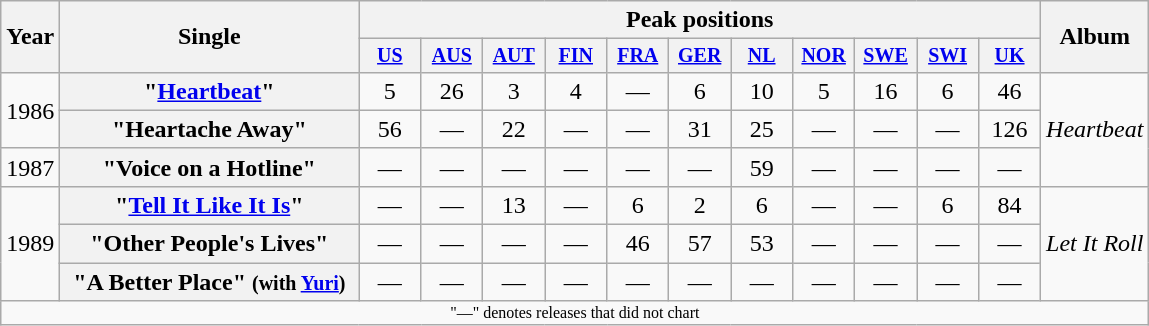<table class="wikitable plainrowheaders" style="text-align:center;">
<tr>
<th rowspan="2">Year</th>
<th rowspan="2" style="width:12em;">Single</th>
<th colspan="11">Peak positions</th>
<th rowspan="2">Album</th>
</tr>
<tr style="font-size:smaller;">
<th style="width:35px;"><a href='#'>US</a><br></th>
<th style="width:35px;"><a href='#'>AUS</a><br></th>
<th style="width:35px;"><a href='#'>AUT</a><br></th>
<th style="width:35px;"><a href='#'>FIN</a><br></th>
<th style="width:35px;"><a href='#'>FRA</a><br></th>
<th style="width:35px;"><a href='#'>GER</a><br></th>
<th style="width:35px;"><a href='#'>NL</a><br></th>
<th style="width:35px;"><a href='#'>NOR</a><br></th>
<th style="width:35px;"><a href='#'>SWE</a><br></th>
<th style="width:35px;"><a href='#'>SWI</a><br></th>
<th style="width:35px;"><a href='#'>UK</a><br></th>
</tr>
<tr>
<td rowspan="2">1986</td>
<th scope="row">"<a href='#'>Heartbeat</a>"</th>
<td>5</td>
<td>26</td>
<td>3</td>
<td>4</td>
<td>—</td>
<td>6</td>
<td>10</td>
<td>5</td>
<td>16</td>
<td>6</td>
<td>46</td>
<td style="text-align:left;" rowspan="3"><em>Heartbeat</em></td>
</tr>
<tr>
<th scope="row">"Heartache Away"</th>
<td>56</td>
<td>—</td>
<td>22</td>
<td>—</td>
<td>—</td>
<td>31</td>
<td>25</td>
<td>—</td>
<td>—</td>
<td>—</td>
<td>126</td>
</tr>
<tr>
<td>1987</td>
<th scope="row">"Voice on a Hotline"</th>
<td>—</td>
<td>—</td>
<td>—</td>
<td>—</td>
<td>—</td>
<td>—</td>
<td>59</td>
<td>—</td>
<td>—</td>
<td>—</td>
<td>—</td>
</tr>
<tr>
<td rowspan="3">1989</td>
<th scope="row">"<a href='#'>Tell It Like It Is</a>"</th>
<td>—</td>
<td>—</td>
<td>13</td>
<td>—</td>
<td>6</td>
<td>2</td>
<td>6</td>
<td>—</td>
<td>—</td>
<td>6</td>
<td>84</td>
<td style="text-align:left;" rowspan="3"><em>Let It Roll</em></td>
</tr>
<tr>
<th scope="row">"Other People's Lives"</th>
<td>—</td>
<td>—</td>
<td>—</td>
<td>—</td>
<td>46</td>
<td>57</td>
<td>53</td>
<td>—</td>
<td>—</td>
<td>—</td>
<td>—</td>
</tr>
<tr>
<th scope="row">"A Better Place" <small>(with <a href='#'>Yuri</a>)</small></th>
<td>—</td>
<td>—</td>
<td>—</td>
<td>—</td>
<td>—</td>
<td>—</td>
<td>—</td>
<td>—</td>
<td>—</td>
<td>—</td>
<td>—</td>
</tr>
<tr>
<td colspan="15" style="font-size:8pt">"—" denotes releases that did not chart</td>
</tr>
</table>
